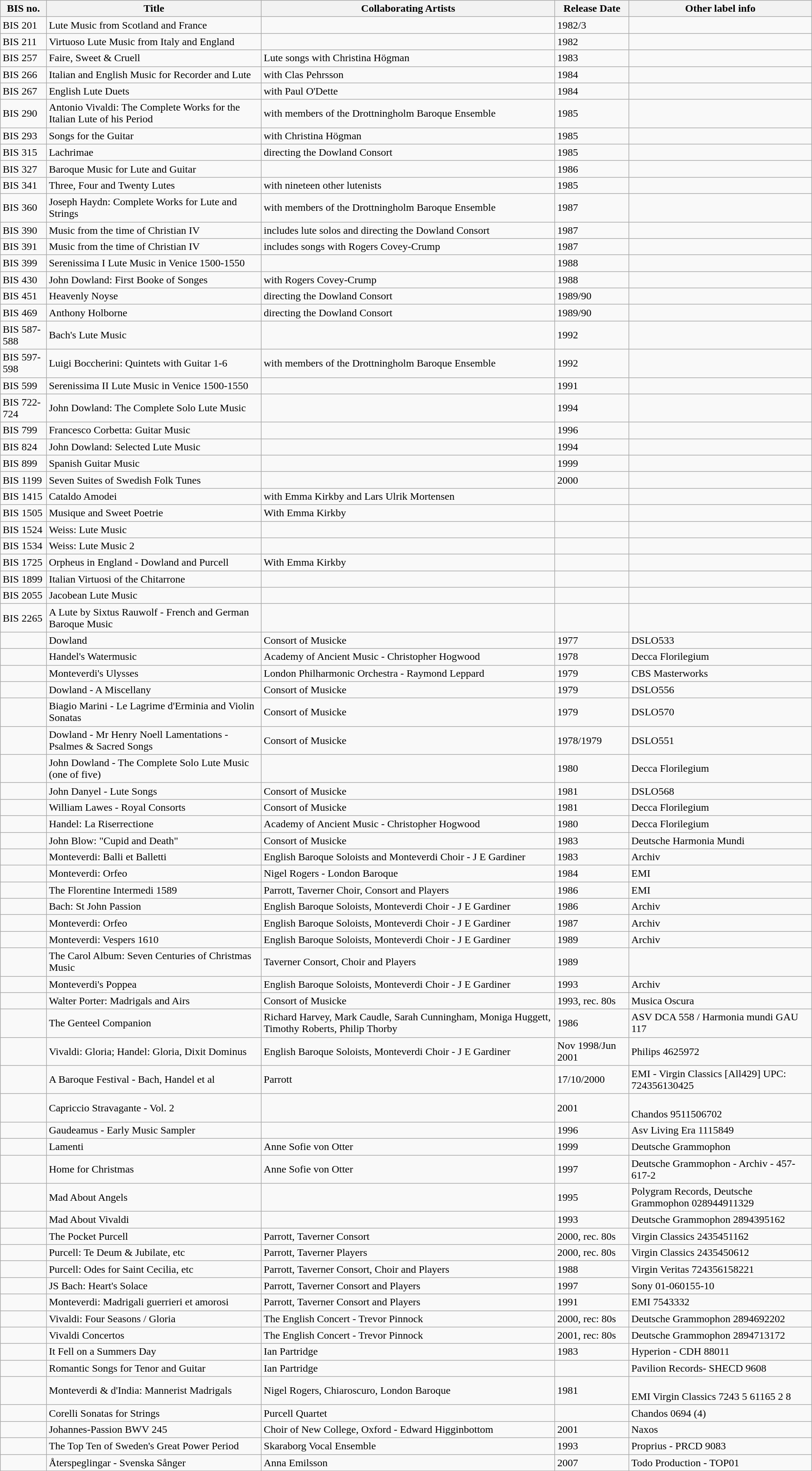<table class="wikitable">
<tr>
<th>BIS no.</th>
<th>Title</th>
<th>Collaborating Artists</th>
<th>Release Date</th>
<th>Other label info</th>
</tr>
<tr>
<td>BIS 201</td>
<td>Lute Music from Scotland and France</td>
<td></td>
<td>1982/3</td>
<td></td>
</tr>
<tr>
<td>BIS 211</td>
<td>Virtuoso Lute Music from Italy and England</td>
<td></td>
<td>1982</td>
<td></td>
</tr>
<tr>
<td>BIS 257</td>
<td>Faire, Sweet & Cruell</td>
<td>Lute songs with Christina Högman</td>
<td>1983</td>
<td></td>
</tr>
<tr>
<td>BIS 266</td>
<td>Italian and English Music for Recorder and Lute</td>
<td>with Clas Pehrsson</td>
<td>1984</td>
<td></td>
</tr>
<tr>
<td>BIS 267</td>
<td>English Lute Duets</td>
<td>with Paul O'Dette</td>
<td>1984</td>
<td></td>
</tr>
<tr>
<td>BIS 290</td>
<td>Antonio Vivaldi: The Complete Works for the Italian Lute of his Period</td>
<td>with members of the Drottningholm Baroque Ensemble</td>
<td>1985</td>
<td></td>
</tr>
<tr>
<td>BIS 293</td>
<td>Songs for the Guitar</td>
<td>with Christina Högman</td>
<td>1985</td>
<td></td>
</tr>
<tr>
<td>BIS 315</td>
<td>Lachrimae</td>
<td>directing the Dowland Consort</td>
<td>1985</td>
<td></td>
</tr>
<tr>
<td>BIS 327</td>
<td>Baroque Music for Lute and Guitar</td>
<td></td>
<td>1986</td>
<td></td>
</tr>
<tr>
<td>BIS 341</td>
<td>Three, Four and Twenty Lutes</td>
<td>with nineteen other lutenists</td>
<td>1985</td>
<td></td>
</tr>
<tr>
<td>BIS 360</td>
<td>Joseph Haydn: Complete Works for Lute and Strings</td>
<td>with members of the Drottningholm Baroque Ensemble</td>
<td>1987</td>
<td></td>
</tr>
<tr>
<td>BIS 390</td>
<td>Music from the time of Christian IV</td>
<td>includes lute solos and directing the Dowland Consort</td>
<td>1987</td>
<td></td>
</tr>
<tr>
<td>BIS 391</td>
<td>Music from the time of Christian IV</td>
<td>includes songs with Rogers Covey-Crump</td>
<td>1987</td>
<td></td>
</tr>
<tr>
<td>BIS 399</td>
<td>Serenissima I Lute Music in Venice 1500-1550</td>
<td></td>
<td>1988</td>
<td></td>
</tr>
<tr>
<td>BIS 430</td>
<td>John Dowland: First Booke of Songes</td>
<td>with Rogers Covey-Crump</td>
<td>1988</td>
<td></td>
</tr>
<tr>
<td>BIS 451</td>
<td>Heavenly Noyse</td>
<td>directing the Dowland Consort</td>
<td>1989/90</td>
<td></td>
</tr>
<tr>
<td>BIS 469</td>
<td>Anthony Holborne</td>
<td>directing the Dowland Consort</td>
<td>1989/90</td>
<td></td>
</tr>
<tr>
<td>BIS 587-588</td>
<td>Bach's Lute Music</td>
<td></td>
<td>1992</td>
<td></td>
</tr>
<tr>
<td>BIS 597-598</td>
<td>Luigi Boccherini: Quintets with Guitar 1-6</td>
<td>with members of the Drottningholm Baroque Ensemble</td>
<td>1992</td>
<td></td>
</tr>
<tr>
<td>BIS 599</td>
<td>Serenissima II Lute Music in Venice 1500-1550</td>
<td></td>
<td>1991</td>
<td></td>
</tr>
<tr>
<td>BIS 722-724</td>
<td>John Dowland: The Complete Solo Lute Music</td>
<td></td>
<td>1994</td>
<td></td>
</tr>
<tr>
<td>BIS 799</td>
<td>Francesco Corbetta: Guitar Music</td>
<td></td>
<td>1996</td>
<td></td>
</tr>
<tr>
<td>BIS 824</td>
<td>John Dowland: Selected Lute Music</td>
<td></td>
<td>1994</td>
<td></td>
</tr>
<tr>
<td>BIS 899</td>
<td>Spanish Guitar Music</td>
<td></td>
<td>1999</td>
<td></td>
</tr>
<tr>
<td>BIS 1199</td>
<td>Seven Suites of Swedish Folk Tunes</td>
<td></td>
<td>2000</td>
<td></td>
</tr>
<tr>
<td>BIS 1415</td>
<td>Cataldo Amodei</td>
<td>with Emma Kirkby and Lars Ulrik Mortensen</td>
<td></td>
<td></td>
</tr>
<tr>
<td>BIS 1505</td>
<td>Musique and Sweet Poetrie</td>
<td>With Emma Kirkby</td>
<td></td>
<td></td>
</tr>
<tr>
<td>BIS 1524</td>
<td>Weiss: Lute Music</td>
<td></td>
<td></td>
<td></td>
</tr>
<tr>
<td>BIS 1534</td>
<td>Weiss: Lute Music 2</td>
<td></td>
<td></td>
<td></td>
</tr>
<tr>
<td>BIS 1725</td>
<td>Orpheus in England - Dowland and Purcell</td>
<td>With Emma Kirkby</td>
<td></td>
<td></td>
</tr>
<tr>
<td>BIS 1899</td>
<td>Italian Virtuosi of the Chitarrone</td>
<td></td>
<td></td>
<td></td>
</tr>
<tr>
<td>BIS 2055</td>
<td>Jacobean Lute Music</td>
<td></td>
<td></td>
<td></td>
</tr>
<tr>
<td>BIS 2265</td>
<td>A Lute by Sixtus Rauwolf - French and German Baroque Music</td>
<td></td>
<td></td>
<td></td>
</tr>
<tr>
<td></td>
<td>Dowland</td>
<td>Consort of Musicke</td>
<td>1977</td>
<td>DSLO533</td>
</tr>
<tr>
<td></td>
<td>Handel's Watermusic</td>
<td>Academy of Ancient Music - Christopher Hogwood</td>
<td>1978</td>
<td>Decca Florilegium</td>
</tr>
<tr>
<td></td>
<td>Monteverdi's Ulysses</td>
<td>London Philharmonic Orchestra - Raymond Leppard</td>
<td>1979</td>
<td>CBS Masterworks</td>
</tr>
<tr>
<td></td>
<td>Dowland - A Miscellany</td>
<td>Consort of Musicke</td>
<td>1979</td>
<td>DSLO556</td>
</tr>
<tr>
<td></td>
<td>Biagio Marini - Le Lagrime d'Erminia and Violin Sonatas</td>
<td>Consort of Musicke</td>
<td>1979</td>
<td>DSLO570</td>
</tr>
<tr>
<td></td>
<td>Dowland - Mr Henry Noell Lamentations - Psalmes & Sacred Songs</td>
<td>Consort of Musicke</td>
<td>1978/1979</td>
<td>DSLO551</td>
</tr>
<tr>
<td></td>
<td>John Dowland - The Complete Solo Lute Music (one of five)</td>
<td></td>
<td>1980</td>
<td>Decca Florilegium</td>
</tr>
<tr>
<td></td>
<td>John Danyel - Lute Songs</td>
<td>Consort of Musicke</td>
<td>1981</td>
<td>DSLO568</td>
</tr>
<tr>
<td></td>
<td>William Lawes - Royal Consorts</td>
<td>Consort of Musicke</td>
<td>1981</td>
<td>Decca Florilegium</td>
</tr>
<tr>
<td></td>
<td>Handel: La Riserrectione</td>
<td>Academy of Ancient Music - Christopher Hogwood</td>
<td>1980</td>
<td>Decca Florilegium</td>
</tr>
<tr>
<td></td>
<td>John Blow: "Cupid and Death"</td>
<td>Consort of Musicke</td>
<td>1983</td>
<td>Deutsche Harmonia Mundi</td>
</tr>
<tr>
<td></td>
<td>Monteverdi: Balli et Balletti</td>
<td>English Baroque Soloists and Monteverdi Choir - J E Gardiner</td>
<td>1983</td>
<td>Archiv</td>
</tr>
<tr>
<td></td>
<td>Monteverdi: Orfeo</td>
<td>Nigel Rogers - London Baroque</td>
<td>1984</td>
<td>EMI</td>
</tr>
<tr>
<td></td>
<td>The Florentine Intermedi 1589</td>
<td>Parrott, Taverner Choir, Consort and Players</td>
<td>1986</td>
<td>EMI</td>
</tr>
<tr>
<td></td>
<td>Bach: St John Passion</td>
<td>English Baroque Soloists, Monteverdi Choir - J E Gardiner</td>
<td>1986</td>
<td>Archiv</td>
</tr>
<tr>
<td></td>
<td>Monteverdi: Orfeo</td>
<td>English Baroque Soloists, Monteverdi Choir - J E Gardiner</td>
<td>1987</td>
<td>Archiv</td>
</tr>
<tr>
<td></td>
<td>Monteverdi: Vespers 1610</td>
<td>English Baroque Soloists, Monteverdi Choir - J E Gardiner</td>
<td>1989</td>
<td>Archiv</td>
</tr>
<tr>
<td></td>
<td>The Carol Album: Seven Centuries of Christmas Music</td>
<td>Taverner Consort, Choir and Players</td>
<td>1989</td>
<td></td>
</tr>
<tr>
<td></td>
<td>Monteverdi's Poppea</td>
<td>English Baroque Soloists, Monteverdi Choir - J E Gardiner</td>
<td>1993</td>
<td>Archiv</td>
</tr>
<tr>
<td></td>
<td>Walter Porter: Madrigals and Airs</td>
<td>Consort of Musicke</td>
<td>1993, rec. 80s</td>
<td>Musica Oscura</td>
</tr>
<tr>
<td></td>
<td>The Genteel Companion</td>
<td>Richard Harvey, Mark Caudle, Sarah Cunningham, Moniga Huggett, Timothy Roberts, Philip Thorby</td>
<td>1986</td>
<td>ASV DCA 558 / Harmonia mundi GAU 117</td>
</tr>
<tr>
<td></td>
<td>Vivaldi: Gloria; Handel: Gloria, Dixit Dominus</td>
<td>English Baroque Soloists, Monteverdi Choir - J E Gardiner</td>
<td>Nov 1998/Jun 2001</td>
<td>Philips 4625972</td>
</tr>
<tr>
<td></td>
<td>A Baroque Festival - Bach, Handel et al</td>
<td>Parrott</td>
<td>17/10/2000</td>
<td>EMI - Virgin Classics [All429] UPC: 724356130425</td>
</tr>
<tr>
<td></td>
<td>Capriccio Stravagante - Vol. 2</td>
<td></td>
<td>2001</td>
<td><br>Chandos 9511506702</td>
</tr>
<tr>
<td></td>
<td>Gaudeamus - Early Music Sampler</td>
<td></td>
<td>1996</td>
<td>Asv Living Era 1115849</td>
</tr>
<tr>
<td></td>
<td>Lamenti</td>
<td>Anne Sofie von Otter</td>
<td>1999</td>
<td>Deutsche Grammophon</td>
</tr>
<tr>
<td></td>
<td>Home for Christmas</td>
<td>Anne Sofie von Otter</td>
<td>1997</td>
<td>Deutsche Grammophon - Archiv - 457-617-2</td>
</tr>
<tr>
<td></td>
<td>Mad About Angels</td>
<td></td>
<td>1995</td>
<td>Polygram Records, Deutsche Grammophon 028944911329</td>
</tr>
<tr>
<td></td>
<td>Mad About Vivaldi</td>
<td></td>
<td>1993</td>
<td>Deutsche Grammophon 2894395162</td>
</tr>
<tr>
<td></td>
<td>The Pocket Purcell</td>
<td>Parrott, Taverner Consort</td>
<td>2000, rec. 80s</td>
<td>Virgin Classics 2435451162</td>
</tr>
<tr>
<td></td>
<td>Purcell: Te Deum & Jubilate, etc</td>
<td>Parrott, Taverner Players</td>
<td>2000, rec. 80s</td>
<td>Virgin Classics 2435450612</td>
</tr>
<tr>
<td></td>
<td>Purcell: Odes for Saint Cecilia, etc</td>
<td>Parrott, Taverner Consort, Choir and Players</td>
<td>1988</td>
<td>Virgin Veritas 724356158221</td>
</tr>
<tr>
<td></td>
<td>JS Bach: Heart's Solace</td>
<td>Parrott, Taverner Consort and Players</td>
<td>1997</td>
<td>Sony 01-060155-10</td>
</tr>
<tr>
<td></td>
<td>Monteverdi: Madrigali guerrieri et amorosi</td>
<td>Parrott, Taverner Consort and Players</td>
<td>1991</td>
<td>EMI 7543332</td>
</tr>
<tr>
<td></td>
<td>Vivaldi: Four Seasons / Gloria</td>
<td>The English Concert - Trevor Pinnock</td>
<td>2000, rec: 80s</td>
<td>Deutsche Grammophon 2894692202</td>
</tr>
<tr>
<td></td>
<td>Vivaldi Concertos</td>
<td>The English Concert - Trevor Pinnock</td>
<td>2001, rec: 80s</td>
<td>Deutsche Grammophon 2894713172</td>
</tr>
<tr>
<td></td>
<td>It Fell on a Summers Day</td>
<td>Ian Partridge</td>
<td>1983</td>
<td>Hyperion - CDH 88011</td>
</tr>
<tr>
<td></td>
<td>Romantic Songs for Tenor and Guitar</td>
<td>Ian Partridge</td>
<td></td>
<td>Pavilion Records- SHECD 9608</td>
</tr>
<tr>
<td></td>
<td>Monteverdi & d'India: Mannerist Madrigals</td>
<td>Nigel Rogers, Chiaroscuro, London Baroque</td>
<td>1981</td>
<td><br>EMI Virgin Classics 7243 5 61165 2 8</td>
</tr>
<tr>
<td></td>
<td>Corelli Sonatas for Strings</td>
<td>Purcell Quartet</td>
<td></td>
<td>Chandos 0694 (4)</td>
</tr>
<tr>
<td></td>
<td>Johannes-Passion BWV 245</td>
<td>Choir of New College, Oxford - Edward Higginbottom</td>
<td>2001</td>
<td>Naxos</td>
</tr>
<tr>
<td></td>
<td>The Top Ten of Sweden's Great Power Period</td>
<td>Skaraborg Vocal Ensemble</td>
<td>1993</td>
<td>Proprius - PRCD 9083</td>
</tr>
<tr>
<td></td>
<td>Återspeglingar - Svenska Sånger</td>
<td>Anna Emilsson</td>
<td>2007</td>
<td>Todo Production - TOP01</td>
</tr>
</table>
